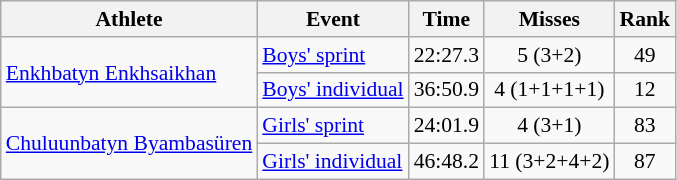<table class="wikitable" style="font-size:90%">
<tr>
<th>Athlete</th>
<th>Event</th>
<th>Time</th>
<th>Misses</th>
<th>Rank</th>
</tr>
<tr align=center>
<td align=left rowspan=2><a href='#'>Enkhbatyn Enkhsaikhan</a></td>
<td align=left><a href='#'>Boys' sprint</a></td>
<td>22:27.3</td>
<td>5 (3+2)</td>
<td>49</td>
</tr>
<tr align=center>
<td align=left><a href='#'>Boys' individual</a></td>
<td>36:50.9</td>
<td>4 (1+1+1+1)</td>
<td>12</td>
</tr>
<tr align=center>
<td align=left rowspan=2><a href='#'>Chuluunbatyn Byambasüren</a></td>
<td align=left><a href='#'>Girls' sprint</a></td>
<td>24:01.9</td>
<td>4 (3+1)</td>
<td>83</td>
</tr>
<tr align=center>
<td align=left><a href='#'>Girls' individual</a></td>
<td>46:48.2</td>
<td>11 (3+2+4+2)</td>
<td>87</td>
</tr>
</table>
